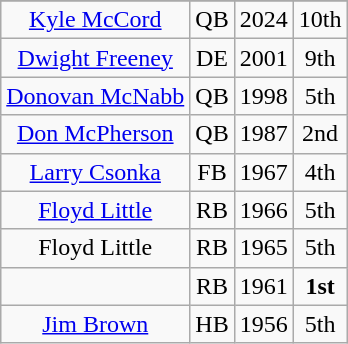<table class="wikitable" style="text-align:center">
<tr>
</tr>
<tr>
<td><a href='#'>Kyle McCord</a></td>
<td>QB</td>
<td>2024</td>
<td>10th</td>
</tr>
<tr>
<td><a href='#'>Dwight Freeney</a></td>
<td>DE</td>
<td>2001</td>
<td>9th</td>
</tr>
<tr>
<td><a href='#'>Donovan McNabb</a></td>
<td>QB</td>
<td>1998</td>
<td>5th</td>
</tr>
<tr>
<td><a href='#'>Don McPherson</a></td>
<td>QB</td>
<td>1987</td>
<td>2nd</td>
</tr>
<tr>
<td><a href='#'>Larry Csonka</a></td>
<td>FB</td>
<td>1967</td>
<td>4th</td>
</tr>
<tr>
<td><a href='#'>Floyd Little</a></td>
<td>RB</td>
<td>1966</td>
<td>5th</td>
</tr>
<tr>
<td>Floyd Little</td>
<td>RB</td>
<td>1965</td>
<td>5th</td>
</tr>
<tr>
<td><strong><a href='#'></a></strong></td>
<td>RB</td>
<td>1961</td>
<td><strong>1st</strong></td>
</tr>
<tr>
<td><a href='#'>Jim Brown</a></td>
<td>HB</td>
<td>1956</td>
<td>5th</td>
</tr>
</table>
